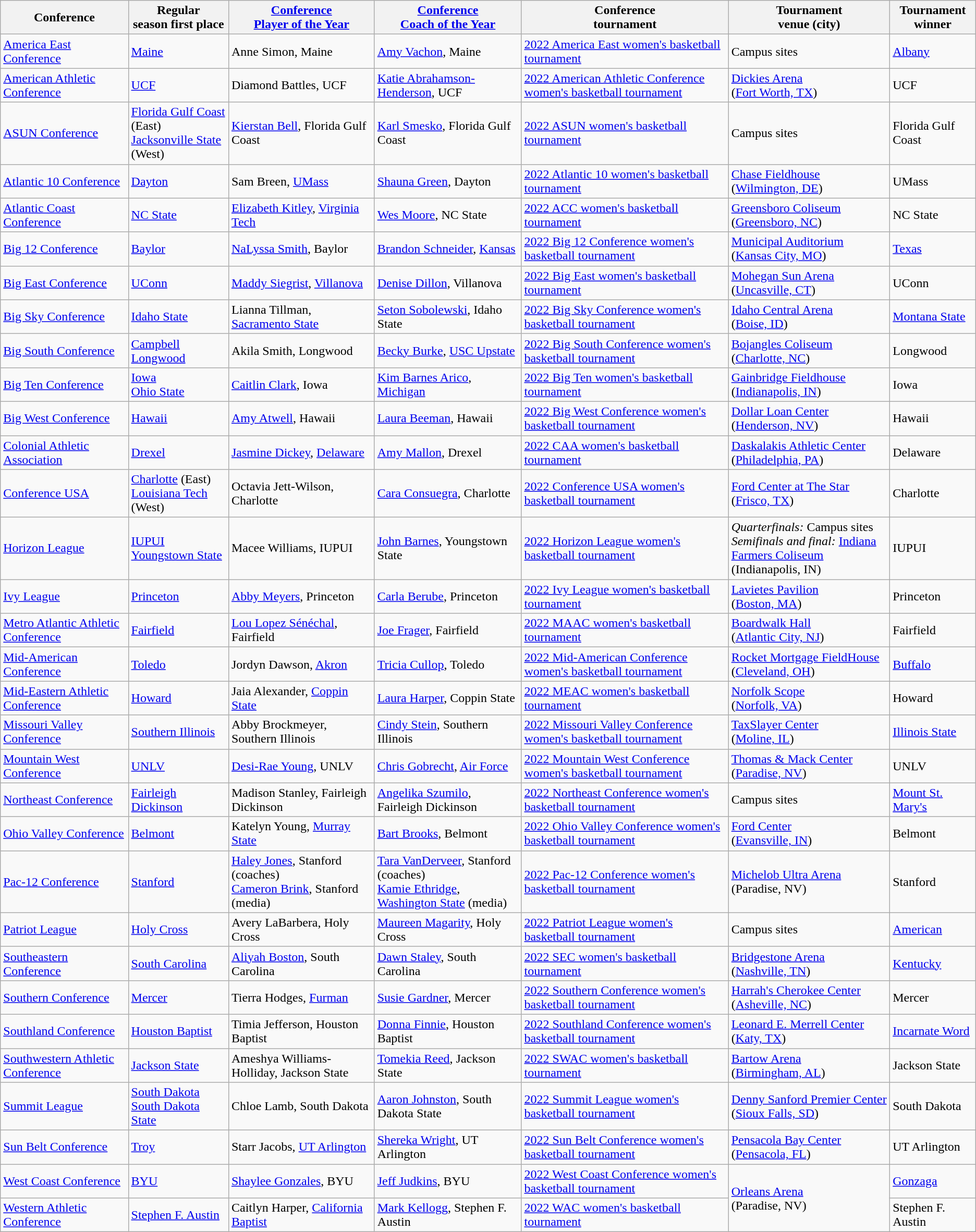<table class="wikitable">
<tr>
<th>Conference</th>
<th>Regular <br> season first place</th>
<th><a href='#'>Conference <br> Player of the Year</a></th>
<th><a href='#'>Conference <br> Coach of the Year</a></th>
<th>Conference <br> tournament</th>
<th>Tournament <br> venue (city)</th>
<th>Tournament <br> winner</th>
</tr>
<tr>
<td><a href='#'>America East Conference</a></td>
<td><a href='#'>Maine</a></td>
<td>Anne Simon, Maine</td>
<td><a href='#'>Amy Vachon</a>, Maine</td>
<td><a href='#'>2022 America East women's basketball tournament</a></td>
<td>Campus sites</td>
<td><a href='#'>Albany</a></td>
</tr>
<tr>
<td><a href='#'>American Athletic Conference</a></td>
<td><a href='#'>UCF</a></td>
<td>Diamond Battles, UCF</td>
<td><a href='#'>Katie Abrahamson-Henderson</a>, UCF</td>
<td><a href='#'>2022 American Athletic Conference women's basketball tournament</a></td>
<td><a href='#'>Dickies Arena</a><br>(<a href='#'>Fort Worth, TX</a>)</td>
<td>UCF</td>
</tr>
<tr>
<td><a href='#'>ASUN Conference</a></td>
<td><a href='#'>Florida Gulf Coast</a> (East)<br><a href='#'>Jacksonville State</a> (West)</td>
<td><a href='#'>Kierstan Bell</a>, Florida Gulf Coast</td>
<td><a href='#'>Karl Smesko</a>, Florida Gulf Coast</td>
<td><a href='#'>2022 ASUN women's basketball tournament</a></td>
<td>Campus sites</td>
<td>Florida Gulf Coast</td>
</tr>
<tr>
<td><a href='#'>Atlantic 10 Conference</a></td>
<td><a href='#'>Dayton</a></td>
<td>Sam Breen, <a href='#'>UMass</a></td>
<td><a href='#'>Shauna Green</a>, Dayton</td>
<td><a href='#'>2022 Atlantic 10 women's basketball tournament</a></td>
<td><a href='#'>Chase Fieldhouse</a><br>(<a href='#'>Wilmington, DE</a>)</td>
<td>UMass</td>
</tr>
<tr>
<td><a href='#'>Atlantic Coast Conference</a></td>
<td><a href='#'>NC State</a></td>
<td><a href='#'>Elizabeth Kitley</a>, <a href='#'>Virginia Tech</a></td>
<td><a href='#'>Wes Moore</a>, NC State</td>
<td><a href='#'>2022 ACC women's basketball tournament</a></td>
<td><a href='#'>Greensboro Coliseum</a><br>(<a href='#'>Greensboro, NC</a>)</td>
<td>NC State</td>
</tr>
<tr>
<td><a href='#'>Big 12 Conference</a></td>
<td><a href='#'>Baylor</a></td>
<td><a href='#'>NaLyssa Smith</a>, Baylor</td>
<td><a href='#'>Brandon Schneider</a>, <a href='#'>Kansas</a></td>
<td><a href='#'>2022 Big 12 Conference women's basketball tournament</a></td>
<td><a href='#'>Municipal Auditorium</a><br>(<a href='#'>Kansas City, MO</a>)</td>
<td><a href='#'>Texas</a></td>
</tr>
<tr>
<td><a href='#'>Big East Conference</a></td>
<td><a href='#'>UConn</a></td>
<td><a href='#'>Maddy Siegrist</a>, <a href='#'>Villanova</a></td>
<td><a href='#'>Denise Dillon</a>, Villanova</td>
<td><a href='#'>2022 Big East women's basketball tournament</a></td>
<td><a href='#'>Mohegan Sun Arena</a><br>(<a href='#'>Uncasville, CT</a>)</td>
<td>UConn</td>
</tr>
<tr>
<td><a href='#'>Big Sky Conference</a></td>
<td><a href='#'>Idaho State</a></td>
<td>Lianna Tillman, <a href='#'>Sacramento State</a></td>
<td><a href='#'>Seton Sobolewski</a>, Idaho State</td>
<td><a href='#'>2022 Big Sky Conference women's basketball tournament</a></td>
<td><a href='#'>Idaho Central Arena</a><br>(<a href='#'>Boise, ID</a>)</td>
<td><a href='#'>Montana State</a></td>
</tr>
<tr>
<td><a href='#'>Big South Conference</a></td>
<td><a href='#'>Campbell</a><br><a href='#'>Longwood</a></td>
<td>Akila Smith, Longwood</td>
<td><a href='#'>Becky Burke</a>, <a href='#'>USC Upstate</a></td>
<td><a href='#'>2022 Big South Conference women's basketball tournament</a></td>
<td><a href='#'>Bojangles Coliseum</a><br>(<a href='#'>Charlotte, NC</a>)</td>
<td>Longwood</td>
</tr>
<tr>
<td><a href='#'>Big Ten Conference</a></td>
<td><a href='#'>Iowa</a><br><a href='#'>Ohio State</a></td>
<td><a href='#'>Caitlin Clark</a>, Iowa</td>
<td><a href='#'>Kim Barnes Arico</a>, <a href='#'>Michigan</a></td>
<td><a href='#'>2022 Big Ten women's basketball tournament</a></td>
<td><a href='#'>Gainbridge Fieldhouse</a><br>(<a href='#'>Indianapolis, IN</a>)</td>
<td>Iowa</td>
</tr>
<tr>
<td><a href='#'>Big West Conference</a></td>
<td><a href='#'>Hawaii</a></td>
<td><a href='#'>Amy Atwell</a>, Hawaii</td>
<td><a href='#'>Laura Beeman</a>, Hawaii</td>
<td><a href='#'>2022 Big West Conference women's basketball tournament</a></td>
<td><a href='#'>Dollar Loan Center</a><br>(<a href='#'>Henderson, NV</a>)</td>
<td>Hawaii</td>
</tr>
<tr>
<td><a href='#'>Colonial Athletic Association</a></td>
<td><a href='#'>Drexel</a></td>
<td><a href='#'>Jasmine Dickey</a>, <a href='#'>Delaware</a></td>
<td><a href='#'>Amy Mallon</a>, Drexel</td>
<td><a href='#'>2022 CAA women's basketball tournament</a></td>
<td><a href='#'>Daskalakis Athletic Center</a><br>(<a href='#'>Philadelphia, PA</a>)</td>
<td>Delaware</td>
</tr>
<tr>
<td><a href='#'>Conference USA</a></td>
<td><a href='#'>Charlotte</a> (East)<br><a href='#'>Louisiana Tech</a> <br>(West)</td>
<td>Octavia Jett-Wilson, Charlotte</td>
<td><a href='#'>Cara Consuegra</a>, Charlotte</td>
<td><a href='#'>2022 Conference USA women's basketball tournament</a></td>
<td><a href='#'>Ford Center at The Star</a><br>(<a href='#'>Frisco, TX</a>)</td>
<td>Charlotte</td>
</tr>
<tr>
<td><a href='#'>Horizon League</a></td>
<td><a href='#'>IUPUI</a><br><a href='#'>Youngstown State</a></td>
<td>Macee Williams, IUPUI</td>
<td><a href='#'>John Barnes</a>, Youngstown State</td>
<td><a href='#'>2022 Horizon League women's basketball tournament</a></td>
<td><em>Quarterfinals:</em> Campus sites<br><em>Semifinals and final:</em> <a href='#'>Indiana Farmers Coliseum</a><br>(Indianapolis, IN)</td>
<td>IUPUI</td>
</tr>
<tr>
<td><a href='#'>Ivy League</a></td>
<td><a href='#'>Princeton</a></td>
<td><a href='#'>Abby Meyers</a>, Princeton</td>
<td><a href='#'>Carla Berube</a>, Princeton</td>
<td><a href='#'>2022 Ivy League women's basketball tournament</a></td>
<td><a href='#'>Lavietes Pavilion</a><br>(<a href='#'>Boston, MA</a>)</td>
<td>Princeton</td>
</tr>
<tr>
<td><a href='#'>Metro Atlantic Athletic Conference</a></td>
<td><a href='#'>Fairfield</a></td>
<td><a href='#'>Lou Lopez Sénéchal</a>, Fairfield</td>
<td><a href='#'>Joe Frager</a>, Fairfield</td>
<td><a href='#'>2022 MAAC women's basketball tournament</a></td>
<td><a href='#'>Boardwalk Hall</a><br>(<a href='#'>Atlantic City, NJ</a>)</td>
<td>Fairfield</td>
</tr>
<tr>
<td><a href='#'>Mid-American Conference</a></td>
<td><a href='#'>Toledo</a></td>
<td>Jordyn Dawson, <a href='#'>Akron</a></td>
<td><a href='#'>Tricia Cullop</a>, Toledo</td>
<td><a href='#'>2022 Mid-American Conference women's basketball tournament</a></td>
<td><a href='#'>Rocket Mortgage FieldHouse</a><br>(<a href='#'>Cleveland, OH</a>)</td>
<td><a href='#'>Buffalo</a></td>
</tr>
<tr>
<td><a href='#'>Mid-Eastern Athletic Conference</a></td>
<td><a href='#'>Howard</a></td>
<td>Jaia Alexander, <a href='#'>Coppin State</a></td>
<td><a href='#'>Laura Harper</a>, Coppin State</td>
<td><a href='#'>2022 MEAC women's basketball tournament</a></td>
<td><a href='#'>Norfolk Scope</a><br>(<a href='#'>Norfolk, VA</a>)</td>
<td>Howard</td>
</tr>
<tr>
<td><a href='#'>Missouri Valley Conference</a></td>
<td><a href='#'>Southern Illinois</a></td>
<td>Abby Brockmeyer, Southern Illinois</td>
<td><a href='#'>Cindy Stein</a>, Southern Illinois</td>
<td><a href='#'>2022 Missouri Valley Conference women's basketball tournament</a></td>
<td><a href='#'>TaxSlayer Center</a><br>(<a href='#'>Moline, IL</a>)</td>
<td><a href='#'>Illinois State</a></td>
</tr>
<tr>
<td><a href='#'>Mountain West Conference</a></td>
<td><a href='#'>UNLV</a></td>
<td><a href='#'>Desi-Rae Young</a>, UNLV</td>
<td><a href='#'>Chris Gobrecht</a>, <a href='#'>Air Force</a></td>
<td><a href='#'>2022 Mountain West Conference women's basketball tournament</a></td>
<td><a href='#'>Thomas & Mack Center</a><br>(<a href='#'>Paradise, NV</a>)</td>
<td>UNLV</td>
</tr>
<tr>
<td><a href='#'>Northeast Conference</a></td>
<td><a href='#'>Fairleigh Dickinson</a></td>
<td>Madison Stanley, Fairleigh Dickinson</td>
<td><a href='#'>Angelika Szumilo</a>, Fairleigh Dickinson</td>
<td><a href='#'>2022 Northeast Conference women's basketball tournament</a></td>
<td>Campus sites</td>
<td><a href='#'>Mount St. Mary's</a></td>
</tr>
<tr>
<td><a href='#'>Ohio Valley Conference</a></td>
<td><a href='#'>Belmont</a></td>
<td>Katelyn Young, <a href='#'>Murray State</a></td>
<td><a href='#'>Bart Brooks</a>, Belmont</td>
<td><a href='#'>2022 Ohio Valley Conference women's basketball tournament</a></td>
<td><a href='#'>Ford Center</a><br>(<a href='#'>Evansville, IN</a>)</td>
<td>Belmont</td>
</tr>
<tr>
<td><a href='#'>Pac-12 Conference</a></td>
<td><a href='#'>Stanford</a></td>
<td><a href='#'>Haley Jones</a>, Stanford (coaches)<br><a href='#'>Cameron Brink</a>, Stanford (media)</td>
<td><a href='#'>Tara VanDerveer</a>, Stanford (coaches)<br><a href='#'>Kamie Ethridge</a>, <a href='#'>Washington State</a> (media)</td>
<td><a href='#'>2022 Pac-12 Conference women's basketball tournament</a></td>
<td><a href='#'>Michelob Ultra Arena</a><br>(Paradise, NV)</td>
<td>Stanford</td>
</tr>
<tr>
<td><a href='#'>Patriot League</a></td>
<td><a href='#'>Holy Cross</a></td>
<td>Avery LaBarbera, Holy Cross</td>
<td><a href='#'>Maureen Magarity</a>, Holy Cross</td>
<td><a href='#'>2022 Patriot League women's basketball tournament</a></td>
<td>Campus sites</td>
<td><a href='#'>American</a></td>
</tr>
<tr>
<td><a href='#'>Southeastern Conference</a></td>
<td><a href='#'>South Carolina</a></td>
<td><a href='#'>Aliyah Boston</a>, South Carolina</td>
<td><a href='#'>Dawn Staley</a>, South Carolina</td>
<td><a href='#'>2022 SEC women's basketball tournament</a></td>
<td><a href='#'>Bridgestone Arena</a><br>(<a href='#'>Nashville, TN</a>)</td>
<td><a href='#'>Kentucky</a></td>
</tr>
<tr>
<td><a href='#'>Southern Conference</a></td>
<td><a href='#'>Mercer</a></td>
<td>Tierra Hodges, <a href='#'>Furman</a></td>
<td><a href='#'>Susie Gardner</a>, Mercer</td>
<td><a href='#'>2022 Southern Conference women's basketball tournament</a></td>
<td><a href='#'>Harrah's Cherokee Center</a><br>(<a href='#'>Asheville, NC</a>)</td>
<td>Mercer</td>
</tr>
<tr>
<td><a href='#'>Southland Conference</a></td>
<td><a href='#'>Houston Baptist</a></td>
<td>Timia Jefferson, Houston Baptist</td>
<td><a href='#'>Donna Finnie</a>, Houston Baptist</td>
<td><a href='#'>2022 Southland Conference women's basketball tournament</a></td>
<td><a href='#'>Leonard E. Merrell Center</a><br>(<a href='#'>Katy, TX</a>)</td>
<td><a href='#'>Incarnate Word</a></td>
</tr>
<tr>
<td><a href='#'>Southwestern Athletic Conference</a></td>
<td><a href='#'>Jackson State</a></td>
<td>Ameshya Williams-Holliday, Jackson State</td>
<td><a href='#'>Tomekia Reed</a>, Jackson State</td>
<td><a href='#'>2022 SWAC women's basketball tournament</a></td>
<td><a href='#'>Bartow Arena</a><br>(<a href='#'>Birmingham, AL</a>)</td>
<td>Jackson State</td>
</tr>
<tr>
<td><a href='#'>Summit League</a></td>
<td><a href='#'>South Dakota</a><br><a href='#'>South Dakota State</a></td>
<td>Chloe Lamb, South Dakota</td>
<td><a href='#'>Aaron Johnston</a>, South Dakota State</td>
<td><a href='#'>2022 Summit League women's basketball tournament</a></td>
<td><a href='#'>Denny Sanford Premier Center</a><br>(<a href='#'>Sioux Falls, SD</a>)</td>
<td>South Dakota</td>
</tr>
<tr>
<td><a href='#'>Sun Belt Conference</a></td>
<td><a href='#'>Troy</a></td>
<td>Starr Jacobs, <a href='#'>UT Arlington</a></td>
<td><a href='#'>Shereka Wright</a>, UT Arlington</td>
<td><a href='#'>2022 Sun Belt Conference women's basketball tournament</a></td>
<td><a href='#'>Pensacola Bay Center</a><br>(<a href='#'>Pensacola, FL</a>)</td>
<td>UT Arlington</td>
</tr>
<tr>
<td><a href='#'>West Coast Conference</a></td>
<td><a href='#'>BYU</a></td>
<td><a href='#'>Shaylee Gonzales</a>, BYU</td>
<td><a href='#'>Jeff Judkins</a>, BYU</td>
<td><a href='#'>2022 West Coast Conference women's basketball tournament</a></td>
<td rowspan=2><a href='#'>Orleans Arena</a><br>(Paradise, NV)</td>
<td><a href='#'>Gonzaga</a></td>
</tr>
<tr>
<td><a href='#'>Western Athletic Conference</a></td>
<td><a href='#'>Stephen F. Austin</a></td>
<td>Caitlyn Harper, <a href='#'>California Baptist</a></td>
<td><a href='#'>Mark Kellogg</a>, Stephen F. Austin</td>
<td><a href='#'>2022 WAC women's basketball tournament</a></td>
<td>Stephen F. Austin</td>
</tr>
</table>
